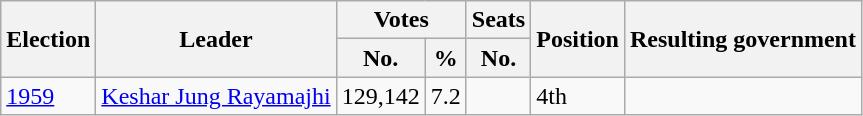<table class="wikitable">
<tr>
<th rowspan="2">Election</th>
<th rowspan="2">Leader</th>
<th colspan="2">Votes</th>
<th>Seats</th>
<th rowspan="2">Position</th>
<th rowspan="2">Resulting government</th>
</tr>
<tr>
<th>No.</th>
<th>%</th>
<th>No.</th>
</tr>
<tr>
<td><a href='#'>1959</a></td>
<td><a href='#'>Keshar Jung Rayamajhi</a></td>
<td>129,142</td>
<td>7.2</td>
<td style="text-align:center;"></td>
<td>4th</td>
<td></td>
</tr>
</table>
